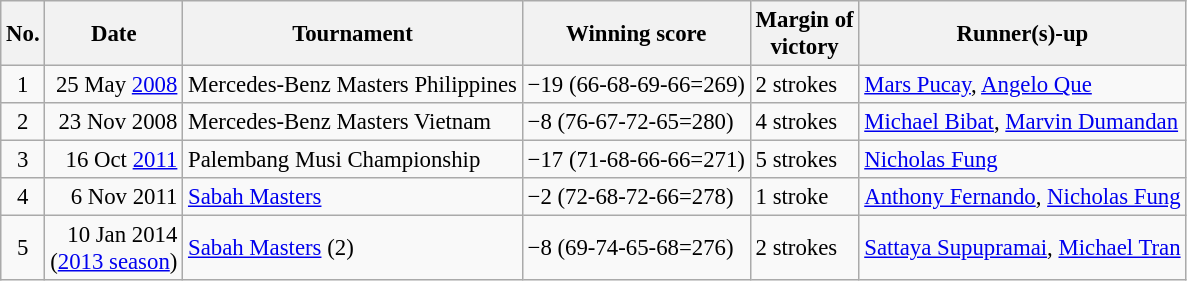<table class="wikitable" style="font-size:95%;">
<tr>
<th>No.</th>
<th>Date</th>
<th>Tournament</th>
<th>Winning score</th>
<th>Margin of<br>victory</th>
<th>Runner(s)-up</th>
</tr>
<tr>
<td align=center>1</td>
<td align=right>25 May <a href='#'>2008</a></td>
<td>Mercedes-Benz Masters Philippines</td>
<td>−19 (66-68-69-66=269)</td>
<td>2 strokes</td>
<td> <a href='#'>Mars Pucay</a>,  <a href='#'>Angelo Que</a></td>
</tr>
<tr>
<td align=center>2</td>
<td align=right>23 Nov 2008</td>
<td>Mercedes-Benz Masters Vietnam</td>
<td>−8 (76-67-72-65=280)</td>
<td>4 strokes</td>
<td> <a href='#'>Michael Bibat</a>,  <a href='#'>Marvin Dumandan</a></td>
</tr>
<tr>
<td align=center>3</td>
<td align=right>16 Oct <a href='#'>2011</a></td>
<td>Palembang Musi Championship</td>
<td>−17 (71-68-66-66=271)</td>
<td>5 strokes</td>
<td> <a href='#'>Nicholas Fung</a></td>
</tr>
<tr>
<td align=center>4</td>
<td align=right>6 Nov 2011</td>
<td><a href='#'>Sabah Masters</a></td>
<td>−2 (72-68-72-66=278)</td>
<td>1 stroke</td>
<td> <a href='#'>Anthony Fernando</a>,  <a href='#'>Nicholas Fung</a></td>
</tr>
<tr>
<td align=center>5</td>
<td align=right>10 Jan 2014<br>(<a href='#'>2013 season</a>)</td>
<td><a href='#'>Sabah Masters</a> (2)</td>
<td>−8 (69-74-65-68=276)</td>
<td>2 strokes</td>
<td> <a href='#'>Sattaya Supupramai</a>,  <a href='#'>Michael Tran</a></td>
</tr>
</table>
